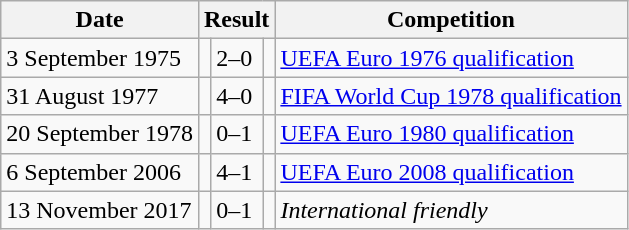<table class="wikitable">
<tr>
<th>Date</th>
<th colspan="3">Result</th>
<th>Competition</th>
</tr>
<tr>
<td>3 September 1975</td>
<td></td>
<td>2–0</td>
<td></td>
<td><a href='#'>UEFA Euro 1976 qualification</a></td>
</tr>
<tr>
<td>31 August 1977</td>
<td></td>
<td>4–0</td>
<td></td>
<td><a href='#'>FIFA World Cup 1978 qualification</a></td>
</tr>
<tr>
<td>20 September 1978</td>
<td></td>
<td>0–1</td>
<td></td>
<td><a href='#'>UEFA Euro 1980 qualification</a></td>
</tr>
<tr>
<td>6 September 2006</td>
<td></td>
<td>4–1</td>
<td></td>
<td><a href='#'>UEFA Euro 2008 qualification</a></td>
</tr>
<tr>
<td>13 November 2017</td>
<td></td>
<td>0–1</td>
<td></td>
<td><em>International friendly</em></td>
</tr>
</table>
